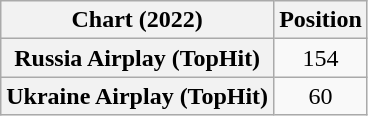<table class="wikitable plainrowheaders" style="text-align:center;">
<tr>
<th scope="col">Chart (2022)</th>
<th scope="col">Position</th>
</tr>
<tr>
<th scope="row">Russia Airplay (TopHit)</th>
<td>154</td>
</tr>
<tr>
<th scope="row">Ukraine Airplay (TopHit)</th>
<td>60</td>
</tr>
</table>
